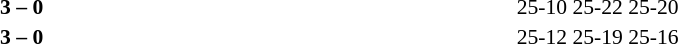<table width=100% cellspacing=1>
<tr>
<th width=20%></th>
<th width=12%></th>
<th width=20%></th>
<th width=33%></th>
<td></td>
</tr>
<tr style=font-size:90%>
<td align=right><strong></strong></td>
<td align=center><strong>3 – 0</strong></td>
<td></td>
<td>25-10 25-22 25-20</td>
<td></td>
</tr>
<tr style=font-size:90%>
<td align=right><strong></strong></td>
<td align=center><strong>3 – 0</strong></td>
<td></td>
<td>25-12 25-19 25-16</td>
</tr>
</table>
